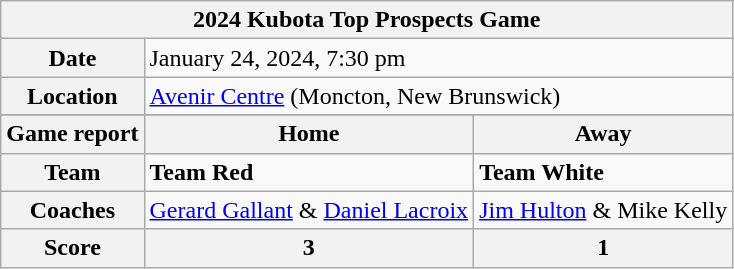<table class="wikitable">
<tr>
<th colspan="3">2024 Kubota Top Prospects Game</th>
</tr>
<tr>
<th>Date</th>
<td colspan="2">January 24, 2024, 7:30 pm</td>
</tr>
<tr>
<th>Location</th>
<td colspan="2"><a href='#'>Avenir Centre</a> (Moncton, New Brunswick)</td>
</tr>
<tr>
</tr>
<tr>
<th>Game report</th>
<th>Home</th>
<th>Away</th>
</tr>
<tr>
<th>Team</th>
<td><strong>Team Red</strong></td>
<td><strong>Team White</strong></td>
</tr>
<tr>
<th>Coaches</th>
<td><a href='#'>Gerard Gallant</a> & <a href='#'>Daniel Lacroix</a></td>
<td><a href='#'>Jim Hulton</a> & Mike Kelly</td>
</tr>
<tr>
<th>Score</th>
<th>3</th>
<th>1</th>
</tr>
</table>
